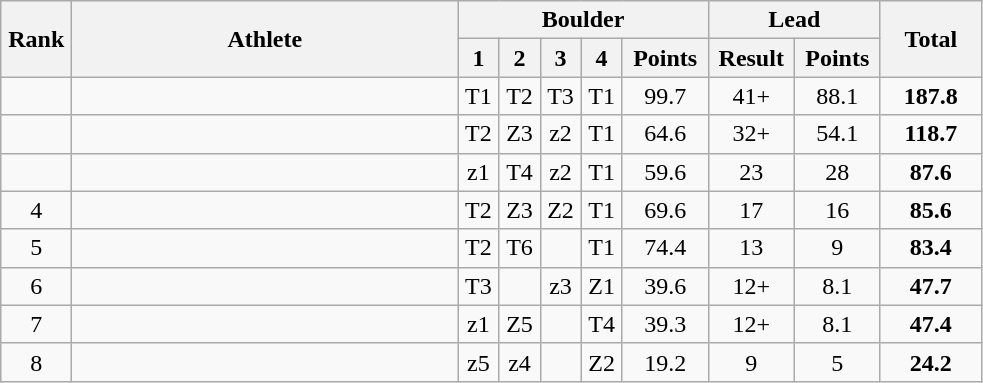<table class="wikitable" style="text-align:center">
<tr>
<th rowspan=2 width=40>Rank</th>
<th rowspan=2 width=250>Athlete</th>
<th colspan=5>Boulder</th>
<th colspan=2>Lead</th>
<th rowspan=2 width=60>Total</th>
</tr>
<tr>
<th width=20>1</th>
<th width=20>2</th>
<th width=20>3</th>
<th width=20>4</th>
<th width=50>Points</th>
<th width=50>Result</th>
<th width=50>Points</th>
</tr>
<tr>
<td></td>
<td align=left></td>
<td>T1</td>
<td>T2</td>
<td>T3</td>
<td>T1</td>
<td>99.7</td>
<td>41+</td>
<td>88.1</td>
<td><strong>187.8</strong></td>
</tr>
<tr>
<td></td>
<td align=left></td>
<td>T2</td>
<td>Z3</td>
<td>z2</td>
<td>T1</td>
<td>64.6</td>
<td>32+</td>
<td>54.1</td>
<td><strong>118.7</strong></td>
</tr>
<tr>
<td></td>
<td align=left></td>
<td>z1</td>
<td>T4</td>
<td>z2</td>
<td>T1</td>
<td>59.6</td>
<td>23</td>
<td>28</td>
<td><strong>87.6</strong></td>
</tr>
<tr>
<td>4</td>
<td align=left></td>
<td>T2</td>
<td>Z3</td>
<td>Z2</td>
<td>T1</td>
<td>69.6</td>
<td>17</td>
<td>16</td>
<td><strong>85.6</strong></td>
</tr>
<tr>
<td>5</td>
<td align=left></td>
<td>T2</td>
<td>T6</td>
<td></td>
<td>T1</td>
<td>74.4</td>
<td>13</td>
<td>9</td>
<td><strong>83.4</strong></td>
</tr>
<tr>
<td>6</td>
<td align=left></td>
<td>T3</td>
<td></td>
<td>z3</td>
<td>Z1</td>
<td>39.6</td>
<td>12+</td>
<td>8.1</td>
<td><strong>47.7</strong></td>
</tr>
<tr>
<td>7</td>
<td align=left></td>
<td>z1</td>
<td>Z5</td>
<td></td>
<td>T4</td>
<td>39.3</td>
<td>12+</td>
<td>8.1</td>
<td><strong>47.4</strong></td>
</tr>
<tr>
<td>8</td>
<td align=left></td>
<td>z5</td>
<td>z4</td>
<td></td>
<td>Z2</td>
<td>19.2</td>
<td>9</td>
<td>5</td>
<td><strong>24.2</strong></td>
</tr>
</table>
